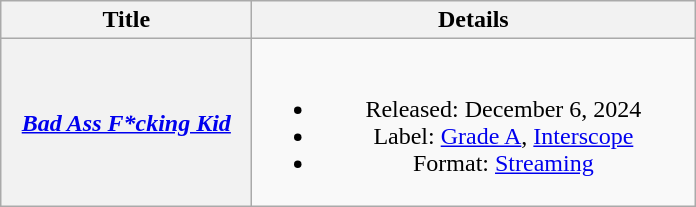<table class="wikitable plainrowheaders" style="text-align:center;">
<tr>
<th scope="col" style="width:10em;">Title</th>
<th scope="col" style="width:18em;">Details</th>
</tr>
<tr>
<th scope="row"><em><a href='#'>Bad Ass F*cking Kid</a></em></th>
<td><br><ul><li>Released: December 6, 2024</li><li>Label: <a href='#'>Grade A</a>, <a href='#'>Interscope</a></li><li>Format: <a href='#'>Streaming</a></li></ul></td>
</tr>
</table>
